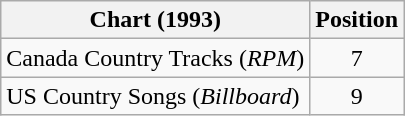<table class="wikitable sortable">
<tr>
<th>Chart (1993)</th>
<th>Position</th>
</tr>
<tr>
<td>Canada Country Tracks (<em>RPM</em>)</td>
<td align="center">7</td>
</tr>
<tr>
<td>US Country Songs (<em>Billboard</em>)</td>
<td align="center">9</td>
</tr>
</table>
